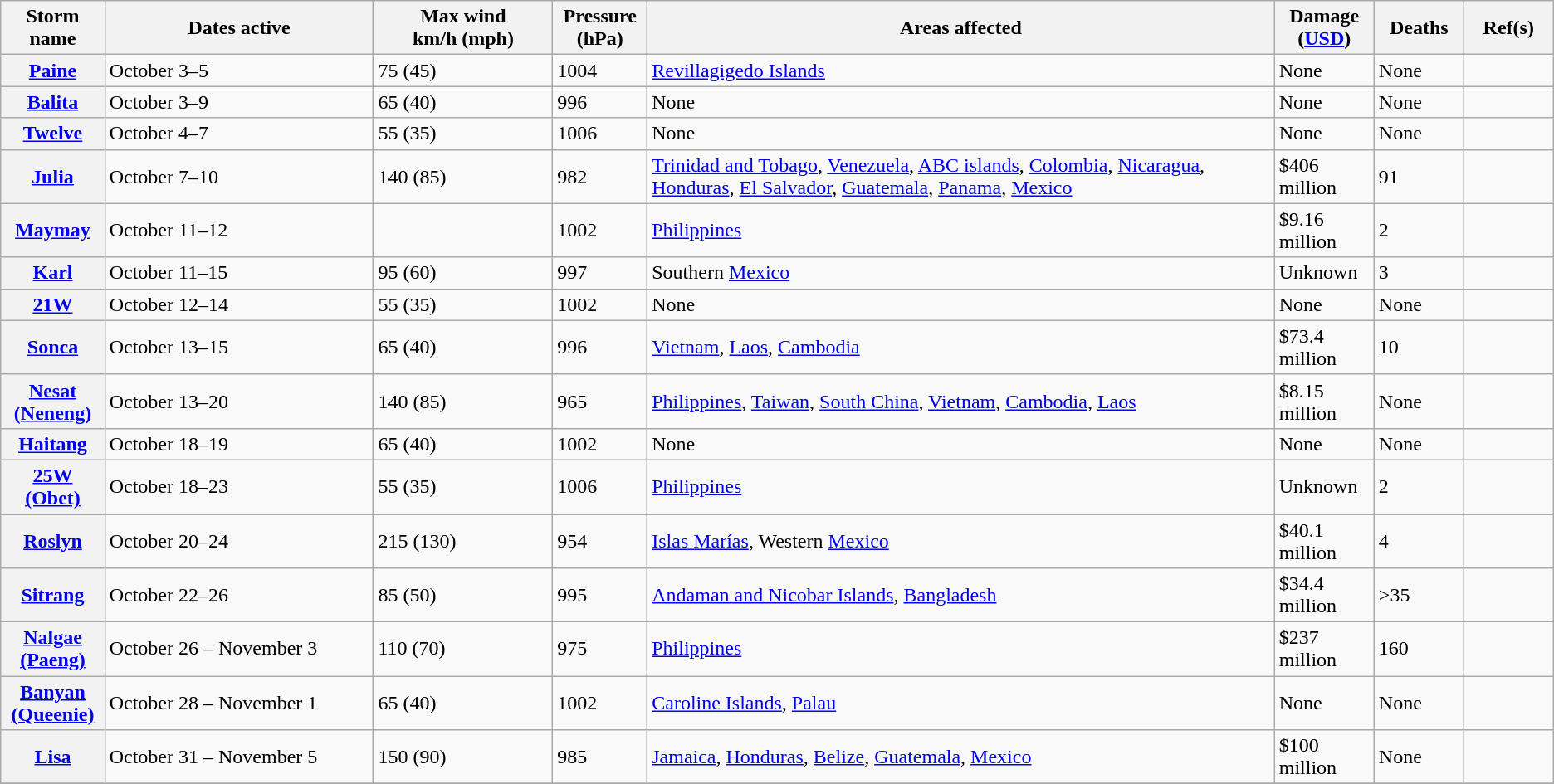<table class="wikitable sortable">
<tr>
<th width="5%">Storm name</th>
<th width="15%">Dates active</th>
<th width="10%">Max wind<br>km/h (mph)</th>
<th width="5%">Pressure<br>(hPa)</th>
<th width="35%">Areas affected</th>
<th width="5%">Damage<br>(<a href='#'>USD</a>)</th>
<th width="5%">Deaths</th>
<th width="5%">Ref(s)</th>
</tr>
<tr>
<th><a href='#'>Paine</a></th>
<td>October 3–5</td>
<td>75 (45)</td>
<td>1004</td>
<td><a href='#'>Revillagigedo Islands</a></td>
<td>None</td>
<td>None</td>
<td></td>
</tr>
<tr>
<th><a href='#'>Balita</a></th>
<td>October 3–9</td>
<td>65 (40)</td>
<td>996</td>
<td>None</td>
<td>None</td>
<td>None</td>
<td></td>
</tr>
<tr>
<th><a href='#'>Twelve</a></th>
<td>October 4–7</td>
<td>55 (35)</td>
<td>1006</td>
<td>None</td>
<td>None</td>
<td>None</td>
<td></td>
</tr>
<tr>
<th><a href='#'>Julia</a></th>
<td>October 7–10</td>
<td>140 (85)</td>
<td>982</td>
<td><a href='#'>Trinidad and Tobago</a>, <a href='#'>Venezuela</a>, <a href='#'>ABC islands</a>, <a href='#'>Colombia</a>, <a href='#'>Nicaragua</a>, <a href='#'>Honduras</a>, <a href='#'>El Salvador</a>, <a href='#'>Guatemala</a>, <a href='#'>Panama</a>, <a href='#'>Mexico</a></td>
<td>$406 million</td>
<td>91</td>
<td><br></td>
</tr>
<tr>
<th><a href='#'>Maymay</a></th>
<td>October 11–12</td>
<td></td>
<td>1002</td>
<td><a href='#'>Philippines</a></td>
<td>$9.16 million</td>
<td>2</td>
<td></td>
</tr>
<tr>
<th><a href='#'>Karl</a></th>
<td>October 11–15</td>
<td>95 (60)</td>
<td>997</td>
<td>Southern <a href='#'>Mexico</a></td>
<td>Unknown</td>
<td>3</td>
<td></td>
</tr>
<tr>
<th><a href='#'>21W</a></th>
<td>October 12–14</td>
<td>55 (35)</td>
<td>1002</td>
<td>None</td>
<td>None</td>
<td>None</td>
<td></td>
</tr>
<tr>
<th><a href='#'>Sonca</a></th>
<td>October 13–15</td>
<td>65 (40)</td>
<td>996</td>
<td><a href='#'>Vietnam</a>, <a href='#'>Laos</a>, <a href='#'>Cambodia</a></td>
<td>$73.4 million</td>
<td>10</td>
<td></td>
</tr>
<tr>
<th><a href='#'>Nesat (Neneng)</a></th>
<td>October 13–20</td>
<td>140 (85)</td>
<td>965</td>
<td><a href='#'>Philippines</a>, <a href='#'>Taiwan</a>, <a href='#'>South China</a>, <a href='#'>Vietnam</a>, <a href='#'>Cambodia</a>, <a href='#'>Laos</a></td>
<td>$8.15 million</td>
<td>None</td>
<td></td>
</tr>
<tr>
<th><a href='#'>Haitang</a></th>
<td>October 18–19</td>
<td>65 (40)</td>
<td>1002</td>
<td>None</td>
<td>None</td>
<td>None</td>
<td></td>
</tr>
<tr>
<th><a href='#'>25W (Obet)</a></th>
<td>October 18–23</td>
<td>55 (35)</td>
<td>1006</td>
<td><a href='#'>Philippines</a></td>
<td>Unknown</td>
<td>2</td>
<td></td>
</tr>
<tr>
<th><a href='#'>Roslyn</a></th>
<td>October 20–24</td>
<td>215 (130)</td>
<td>954</td>
<td><a href='#'>Islas Marías</a>, Western <a href='#'>Mexico</a></td>
<td>$40.1 million</td>
<td>4</td>
<td></td>
</tr>
<tr>
<th><a href='#'>Sitrang</a></th>
<td>October 22–26</td>
<td>85 (50)</td>
<td>995</td>
<td><a href='#'>Andaman and Nicobar Islands</a>, <a href='#'>Bangladesh</a></td>
<td>$34.4 million</td>
<td>>35</td>
<td></td>
</tr>
<tr>
<th><a href='#'>Nalgae (Paeng)</a></th>
<td>October 26 – November 3</td>
<td>110 (70)</td>
<td>975</td>
<td><a href='#'>Philippines</a></td>
<td>$237 million</td>
<td>160</td>
<td></td>
</tr>
<tr>
<th><a href='#'>Banyan (Queenie)</a></th>
<td>October 28 – November 1</td>
<td>65 (40)</td>
<td>1002</td>
<td><a href='#'>Caroline Islands</a>, <a href='#'>Palau</a></td>
<td>None</td>
<td>None</td>
<td></td>
</tr>
<tr>
<th><a href='#'>Lisa</a></th>
<td>October 31 – November 5</td>
<td>150 (90)</td>
<td>985</td>
<td><a href='#'>Jamaica</a>, <a href='#'>Honduras</a>, <a href='#'>Belize</a>, <a href='#'>Guatemala</a>, <a href='#'>Mexico</a></td>
<td>$100 million</td>
<td>None</td>
<td></td>
</tr>
<tr>
</tr>
</table>
